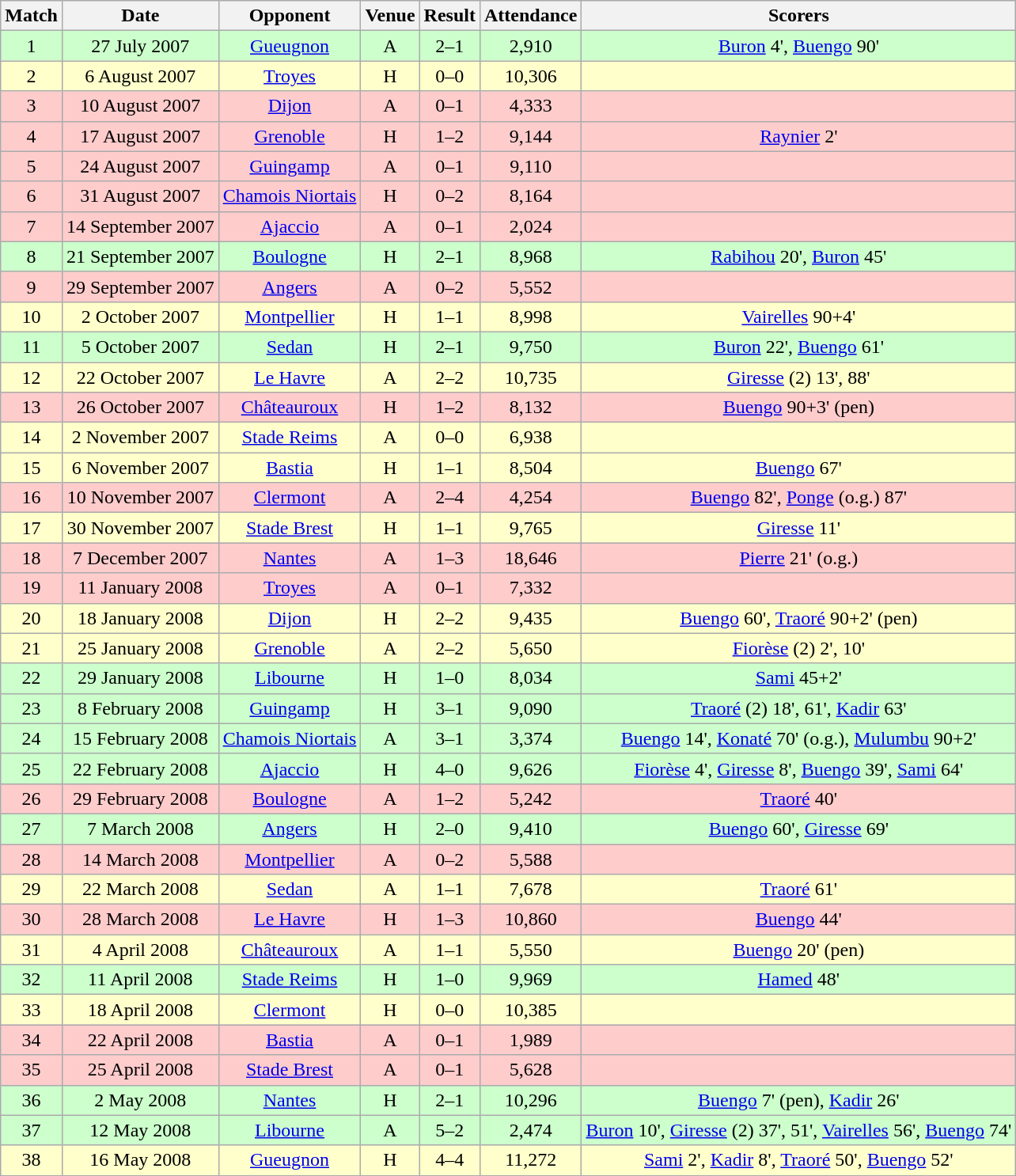<table class="wikitable" style="font-size:100%; text-align:center">
<tr>
<th>Match</th>
<th>Date</th>
<th>Opponent</th>
<th>Venue</th>
<th>Result</th>
<th>Attendance</th>
<th>Scorers</th>
</tr>
<tr style="background-color: #CCFFCC;">
<td>1</td>
<td>27 July 2007</td>
<td><a href='#'>Gueugnon</a></td>
<td>A</td>
<td>2–1</td>
<td>2,910</td>
<td><a href='#'>Buron</a> 4', <a href='#'>Buengo</a> 90'</td>
</tr>
<tr style="background-color: #FFFFCC;">
<td>2</td>
<td>6 August 2007</td>
<td><a href='#'>Troyes</a></td>
<td>H</td>
<td>0–0</td>
<td>10,306</td>
<td></td>
</tr>
<tr style="background-color: #FFCCCC;">
<td>3</td>
<td>10 August 2007</td>
<td><a href='#'>Dijon</a></td>
<td>A</td>
<td>0–1</td>
<td>4,333</td>
<td></td>
</tr>
<tr style="background-color: #FFCCCC;">
<td>4</td>
<td>17 August 2007</td>
<td><a href='#'>Grenoble</a></td>
<td>H</td>
<td>1–2</td>
<td>9,144</td>
<td><a href='#'>Raynier</a> 2'</td>
</tr>
<tr style="background-color: #FFCCCC;">
<td>5</td>
<td>24 August 2007</td>
<td><a href='#'>Guingamp</a></td>
<td>A</td>
<td>0–1</td>
<td>9,110</td>
<td></td>
</tr>
<tr style="background-color: #FFCCCC;">
<td>6</td>
<td>31 August 2007</td>
<td><a href='#'>Chamois Niortais</a></td>
<td>H</td>
<td>0–2</td>
<td>8,164</td>
<td></td>
</tr>
<tr style="background-color: #FFCCCC;">
<td>7</td>
<td>14 September 2007</td>
<td><a href='#'>Ajaccio</a></td>
<td>A</td>
<td>0–1</td>
<td>2,024</td>
<td></td>
</tr>
<tr style="background-color: #CCFFCC;">
<td>8</td>
<td>21 September 2007</td>
<td><a href='#'>Boulogne</a></td>
<td>H</td>
<td>2–1</td>
<td>8,968</td>
<td><a href='#'>Rabihou</a> 20', <a href='#'>Buron</a> 45'</td>
</tr>
<tr style="background-color: #FFCCCC;">
<td>9</td>
<td>29 September 2007</td>
<td><a href='#'>Angers</a></td>
<td>A</td>
<td>0–2</td>
<td>5,552</td>
<td></td>
</tr>
<tr style="background-color: #FFFFCC;">
<td>10</td>
<td>2 October 2007</td>
<td><a href='#'>Montpellier</a></td>
<td>H</td>
<td>1–1</td>
<td>8,998</td>
<td><a href='#'>Vairelles</a> 90+4'</td>
</tr>
<tr style="background-color: #CCFFCC;">
<td>11</td>
<td>5 October 2007</td>
<td><a href='#'>Sedan</a></td>
<td>H</td>
<td>2–1</td>
<td>9,750</td>
<td><a href='#'>Buron</a> 22', <a href='#'>Buengo</a> 61'</td>
</tr>
<tr style="background-color: #FFFFCC;">
<td>12</td>
<td>22 October 2007</td>
<td><a href='#'>Le Havre</a></td>
<td>A</td>
<td>2–2</td>
<td>10,735</td>
<td><a href='#'>Giresse</a> (2) 13', 88'</td>
</tr>
<tr style="background-color: #FFCCCC;">
<td>13</td>
<td>26 October 2007</td>
<td><a href='#'>Châteauroux</a></td>
<td>H</td>
<td>1–2</td>
<td>8,132</td>
<td><a href='#'>Buengo</a> 90+3' (pen)</td>
</tr>
<tr style="background-color: #FFFFCC;">
<td>14</td>
<td>2 November 2007</td>
<td><a href='#'>Stade Reims</a></td>
<td>A</td>
<td>0–0</td>
<td>6,938</td>
<td></td>
</tr>
<tr style="background-color: #FFFFCC;">
<td>15</td>
<td>6 November 2007</td>
<td><a href='#'>Bastia</a></td>
<td>H</td>
<td>1–1</td>
<td>8,504</td>
<td><a href='#'>Buengo</a> 67'</td>
</tr>
<tr style="background-color: #FFCCCC;">
<td>16</td>
<td>10 November 2007</td>
<td><a href='#'>Clermont</a></td>
<td>A</td>
<td>2–4</td>
<td>4,254</td>
<td><a href='#'>Buengo</a> 82', <a href='#'>Ponge</a> (o.g.) 87'</td>
</tr>
<tr style="background-color: #FFFFCC;">
<td>17</td>
<td>30 November 2007</td>
<td><a href='#'>Stade Brest</a></td>
<td>H</td>
<td>1–1</td>
<td>9,765</td>
<td><a href='#'>Giresse</a> 11'</td>
</tr>
<tr style="background-color: #FFCCCC;">
<td>18</td>
<td>7 December 2007</td>
<td><a href='#'>Nantes</a></td>
<td>A</td>
<td>1–3</td>
<td>18,646</td>
<td><a href='#'>Pierre</a> 21' (o.g.)</td>
</tr>
<tr style="background-color: #FFCCCC;">
<td>19</td>
<td>11 January 2008</td>
<td><a href='#'>Troyes</a></td>
<td>A</td>
<td>0–1</td>
<td>7,332</td>
<td></td>
</tr>
<tr style="background-color: #FFFFCC;">
<td>20</td>
<td>18 January 2008</td>
<td><a href='#'>Dijon</a></td>
<td>H</td>
<td>2–2</td>
<td>9,435</td>
<td><a href='#'>Buengo</a> 60', <a href='#'>Traoré</a> 90+2' (pen)</td>
</tr>
<tr style="background-color: #FFFFCC;">
<td>21</td>
<td>25 January 2008</td>
<td><a href='#'>Grenoble</a></td>
<td>A</td>
<td>2–2</td>
<td>5,650</td>
<td><a href='#'>Fiorèse</a> (2) 2', 10'</td>
</tr>
<tr style="background-color: #CCFFCC;">
<td>22</td>
<td>29 January 2008</td>
<td><a href='#'>Libourne</a></td>
<td>H</td>
<td>1–0</td>
<td>8,034</td>
<td><a href='#'>Sami</a> 45+2'</td>
</tr>
<tr style="background-color: #CCFFCC;">
<td>23</td>
<td>8 February 2008</td>
<td><a href='#'>Guingamp</a></td>
<td>H</td>
<td>3–1</td>
<td>9,090</td>
<td><a href='#'>Traoré</a> (2) 18', 61', <a href='#'>Kadir</a> 63'</td>
</tr>
<tr style="background-color: #CCFFCC;">
<td>24</td>
<td>15 February 2008</td>
<td><a href='#'>Chamois Niortais</a></td>
<td>A</td>
<td>3–1</td>
<td>3,374</td>
<td><a href='#'>Buengo</a> 14', <a href='#'>Konaté</a> 70' (o.g.), <a href='#'>Mulumbu</a> 90+2'</td>
</tr>
<tr style="background-color: #CCFFCC;">
<td>25</td>
<td>22 February 2008</td>
<td><a href='#'>Ajaccio</a></td>
<td>H</td>
<td>4–0</td>
<td>9,626</td>
<td><a href='#'>Fiorèse</a> 4', <a href='#'>Giresse</a> 8', <a href='#'>Buengo</a> 39', <a href='#'>Sami</a> 64'</td>
</tr>
<tr style="background-color: #FFCCCC;">
<td>26</td>
<td>29 February 2008</td>
<td><a href='#'>Boulogne</a></td>
<td>A</td>
<td>1–2</td>
<td>5,242</td>
<td><a href='#'>Traoré</a> 40'</td>
</tr>
<tr style="background-color: #CCFFCC;">
<td>27</td>
<td>7 March 2008</td>
<td><a href='#'>Angers</a></td>
<td>H</td>
<td>2–0</td>
<td>9,410</td>
<td><a href='#'>Buengo</a> 60', <a href='#'>Giresse</a> 69'</td>
</tr>
<tr style="background-color: #FFCCCC;">
<td>28</td>
<td>14 March 2008</td>
<td><a href='#'>Montpellier</a></td>
<td>A</td>
<td>0–2</td>
<td>5,588</td>
<td></td>
</tr>
<tr style="background-color: #FFFFCC;">
<td>29</td>
<td>22 March 2008</td>
<td><a href='#'>Sedan</a></td>
<td>A</td>
<td>1–1</td>
<td>7,678</td>
<td><a href='#'>Traoré</a> 61'</td>
</tr>
<tr style="background-color: #FFCCCC;">
<td>30</td>
<td>28 March 2008</td>
<td><a href='#'>Le Havre</a></td>
<td>H</td>
<td>1–3</td>
<td>10,860</td>
<td><a href='#'>Buengo</a> 44'</td>
</tr>
<tr style="background-color: #FFFFCC;">
<td>31</td>
<td>4 April 2008</td>
<td><a href='#'>Châteauroux</a></td>
<td>A</td>
<td>1–1</td>
<td>5,550</td>
<td><a href='#'>Buengo</a> 20' (pen)</td>
</tr>
<tr style="background-color: #CCFFCC;">
<td>32</td>
<td>11 April 2008</td>
<td><a href='#'>Stade Reims</a></td>
<td>H</td>
<td>1–0</td>
<td>9,969</td>
<td><a href='#'>Hamed</a> 48'</td>
</tr>
<tr style="background-color: #FFFFCC;">
<td>33</td>
<td>18 April 2008</td>
<td><a href='#'>Clermont</a></td>
<td>H</td>
<td>0–0</td>
<td>10,385</td>
<td></td>
</tr>
<tr style="background-color: #FFCCCC;">
<td>34</td>
<td>22 April 2008</td>
<td><a href='#'>Bastia</a></td>
<td>A</td>
<td>0–1</td>
<td>1,989</td>
<td></td>
</tr>
<tr style="background-color: #FFCCCC;">
<td>35</td>
<td>25 April 2008</td>
<td><a href='#'>Stade Brest</a></td>
<td>A</td>
<td>0–1</td>
<td>5,628</td>
<td></td>
</tr>
<tr style="background-color: #CCFFCC;">
<td>36</td>
<td>2 May 2008</td>
<td><a href='#'>Nantes</a></td>
<td>H</td>
<td>2–1</td>
<td>10,296</td>
<td><a href='#'>Buengo</a> 7' (pen), <a href='#'>Kadir</a> 26'</td>
</tr>
<tr style="background-color: #CCFFCC;">
<td>37</td>
<td>12 May 2008</td>
<td><a href='#'>Libourne</a></td>
<td>A</td>
<td>5–2</td>
<td>2,474</td>
<td><a href='#'>Buron</a> 10', <a href='#'>Giresse</a> (2) 37', 51', <a href='#'>Vairelles</a> 56', <a href='#'>Buengo</a> 74'</td>
</tr>
<tr style="background-color: #FFFFCC;">
<td>38</td>
<td>16 May 2008</td>
<td><a href='#'>Gueugnon</a></td>
<td>H</td>
<td>4–4</td>
<td>11,272</td>
<td><a href='#'>Sami</a> 2', <a href='#'>Kadir</a> 8', <a href='#'>Traoré</a> 50', <a href='#'>Buengo</a> 52'</td>
</tr>
</table>
